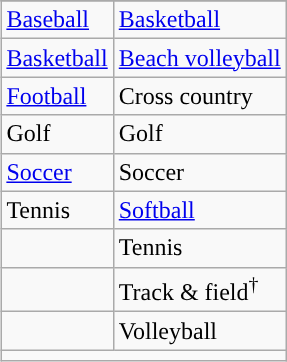<table class="wikitable" style="float:right; clear:right; margin:0 0 1em 1em;">
<tr>
</tr>
<tr>
<td><a href='#'>Baseball</a></td>
<td><a href='#'>Basketball</a></td>
</tr>
<tr>
<td><a href='#'>Basketball</a></td>
<td><a href='#'>Beach volleyball</a></td>
</tr>
<tr>
<td><a href='#'>Football</a></td>
<td>Cross country</td>
</tr>
<tr>
<td>Golf</td>
<td>Golf</td>
</tr>
<tr>
<td><a href='#'>Soccer</a></td>
<td>Soccer</td>
</tr>
<tr>
<td>Tennis</td>
<td><a href='#'>Softball</a></td>
</tr>
<tr>
<td></td>
<td>Tennis</td>
</tr>
<tr>
<td></td>
<td>Track & field<sup>†</sup></td>
</tr>
<tr>
<td></td>
<td>Volleyball</td>
</tr>
<tr>
<td colspan="2"></td>
</tr>
</table>
